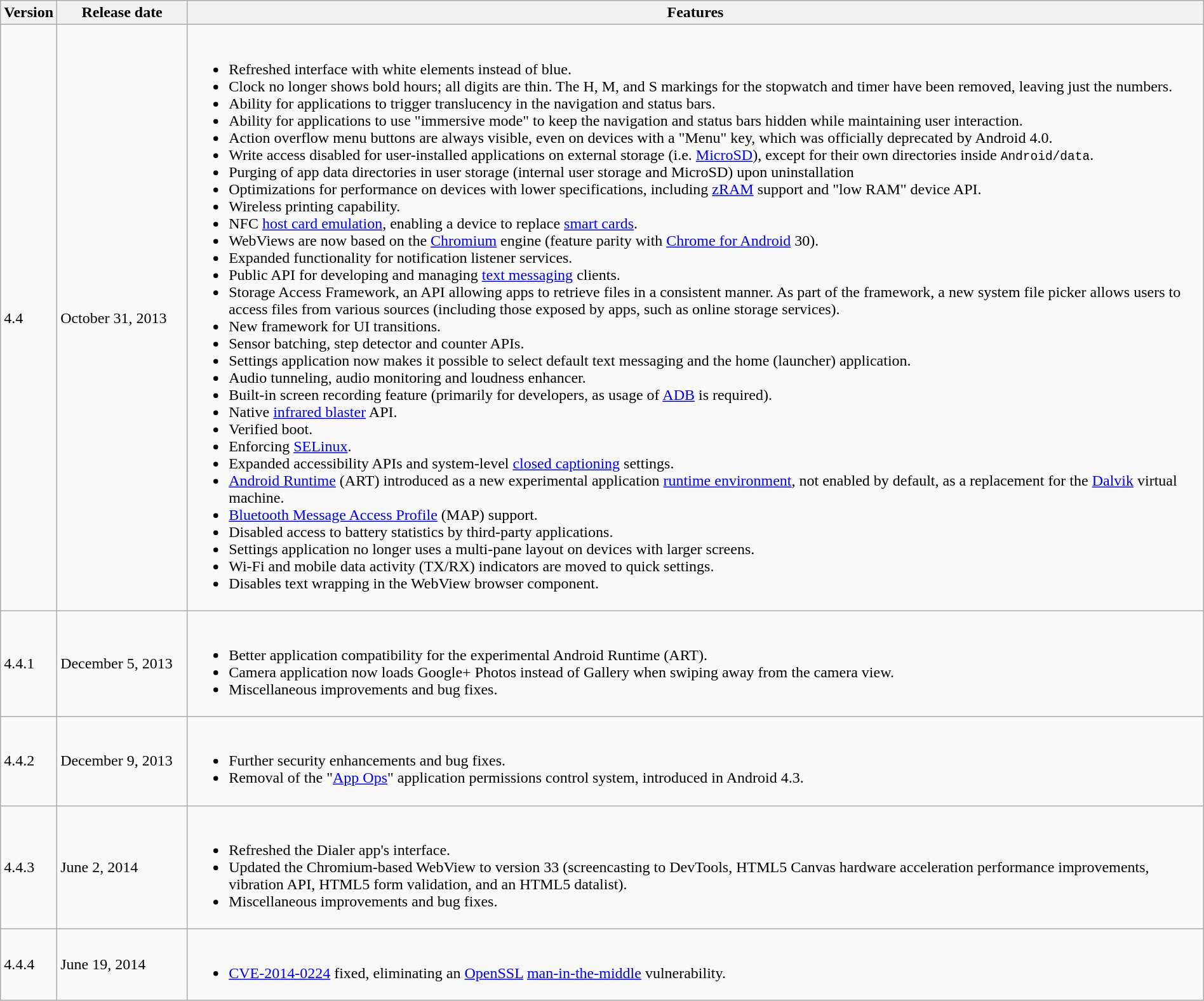<table class="wikitable" style="width:100%;">
<tr>
<th style="width:2%;">Version</th>
<th style="width:11%;">Release date</th>
<th style="width:87%;">Features</th>
</tr>
<tr>
<td>4.4</td>
<td>October 31, 2013</td>
<td><br><ul><li>Refreshed interface with white elements instead of blue.</li><li>Clock no longer shows bold hours; all digits are thin. The H, M, and S markings for the stopwatch and timer have been removed, leaving just the numbers.</li><li>Ability for applications to trigger translucency in the navigation and status bars.</li><li>Ability for applications to use "immersive mode" to keep the navigation and status bars hidden while maintaining user interaction.</li><li>Action overflow menu buttons are always visible, even on devices with a "Menu" key, which was officially deprecated by Android 4.0.</li><li>Write access disabled for user-installed applications on external storage (i.e. <a href='#'>MicroSD</a>), except for their own directories inside <code>Android/data</code>.</li><li>Purging of app data directories in user storage (internal user storage and MicroSD) upon uninstallation</li><li>Optimizations for performance on devices with lower specifications, including <a href='#'>zRAM</a> support and "low RAM" device API.</li><li>Wireless printing capability.</li><li>NFC <a href='#'>host card emulation</a>, enabling a device to replace <a href='#'>smart cards</a>.</li><li>WebViews are now based on the <a href='#'>Chromium</a> engine (feature parity with <a href='#'>Chrome for Android</a> 30).</li><li>Expanded functionality for notification listener services.</li><li>Public API for developing and managing <a href='#'>text messaging</a> clients.</li><li>Storage Access Framework, an API allowing apps to retrieve files in a consistent manner. As part of the framework, a new system file picker allows users to access files from various sources (including those exposed by apps, such as online storage services).</li><li>New framework for UI transitions.</li><li>Sensor batching, step detector and counter APIs.</li><li>Settings application now makes it possible to select default text messaging and the home (launcher) application.</li><li>Audio tunneling, audio monitoring and loudness enhancer.</li><li>Built-in screen recording feature (primarily for developers, as usage of <a href='#'>ADB</a> is required).</li><li>Native <a href='#'>infrared blaster</a> API.</li><li>Verified boot.</li><li>Enforcing <a href='#'>SELinux</a>.</li><li>Expanded accessibility APIs and system-level <a href='#'>closed captioning</a> settings.</li><li><a href='#'>Android Runtime</a> (ART) introduced as a new experimental application <a href='#'>runtime environment</a>, not enabled by default, as a replacement for the <a href='#'>Dalvik</a> virtual machine.</li><li><a href='#'>Bluetooth Message Access Profile</a> (MAP) support.</li><li>Disabled access to battery statistics by third-party applications.</li><li>Settings application no longer uses a multi-pane layout on devices with larger screens.</li><li>Wi-Fi and mobile data activity (TX/RX) indicators are moved to quick settings.</li><li>Disables text wrapping in the WebView browser component.</li></ul></td>
</tr>
<tr>
<td>4.4.1</td>
<td>December 5, 2013</td>
<td><br><ul><li>Better application compatibility for the experimental Android Runtime (ART).</li><li>Camera application now loads Google+ Photos instead of Gallery when swiping away from the camera view.</li><li>Miscellaneous improvements and bug fixes.</li></ul></td>
</tr>
<tr>
<td>4.4.2</td>
<td>December 9, 2013</td>
<td><br><ul><li>Further security enhancements and bug fixes.</li><li>Removal of the "<a href='#'>App Ops</a>" application permissions control system, introduced in Android 4.3.</li></ul></td>
</tr>
<tr>
<td>4.4.3</td>
<td>June 2, 2014</td>
<td><br><ul><li>Refreshed the Dialer app's interface.</li><li>Updated the Chromium-based WebView to version 33 (screencasting to DevTools, HTML5 Canvas hardware acceleration performance improvements, vibration API, HTML5 form validation, and an HTML5 datalist).</li><li>Miscellaneous improvements and bug fixes.</li></ul></td>
</tr>
<tr>
<td>4.4.4</td>
<td>June 19, 2014</td>
<td><br><ul><li><a href='#'>CVE-2014-0224</a> fixed, eliminating an <a href='#'>OpenSSL</a> <a href='#'>man-in-the-middle</a> vulnerability.</li></ul></td>
</tr>
</table>
